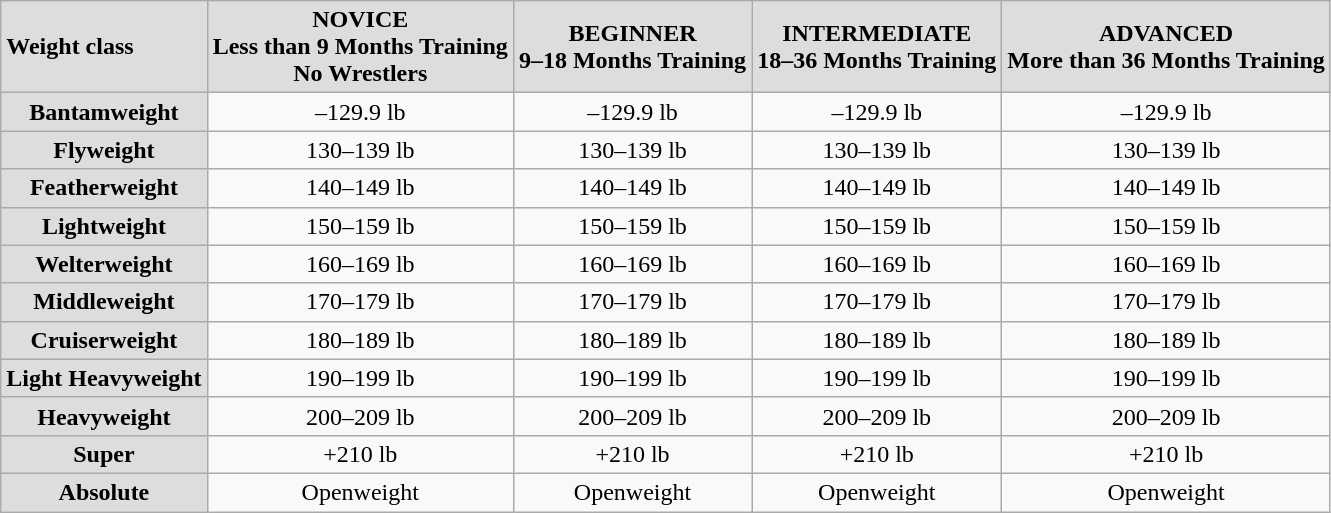<table class="wikitable">
<tr>
<td bgcolor="dddddd"><strong>Weight class</strong></td>
<td bgcolor="dddddd" align="center"><strong>NOVICE<br>Less than 9 Months Training<br>No Wrestlers</strong></td>
<td bgcolor="dddddd" align="center"><strong>BEGINNER<br>9–18 Months Training</strong></td>
<td bgcolor="dddddd" align="center"><strong>INTERMEDIATE<br>18–36 Months Training</strong></td>
<td bgcolor="dddddd" align="center"><strong>ADVANCED<br>More than 36 Months Training</strong></td>
</tr>
<tr>
<td bgcolor="dddddd" align="center"><strong>Bantamweight</strong></td>
<td align="center">–129.9 lb</td>
<td align="center">–129.9 lb</td>
<td align="center">–129.9 lb</td>
<td align="center">–129.9 lb</td>
</tr>
<tr>
<td bgcolor="dddddd" align="center"><strong>Flyweight</strong></td>
<td align="center">130–139 lb</td>
<td align="center">130–139 lb</td>
<td align="center">130–139 lb</td>
<td align="center">130–139 lb</td>
</tr>
<tr>
<td bgcolor="dddddd" align="center"><strong>Featherweight</strong></td>
<td align="center">140–149 lb</td>
<td align="center">140–149 lb</td>
<td align="center">140–149 lb</td>
<td align="center">140–149 lb</td>
</tr>
<tr>
<td bgcolor="dddddd" align="center"><strong>Lightweight</strong></td>
<td align="center">150–159 lb</td>
<td align="center">150–159 lb</td>
<td align="center">150–159 lb</td>
<td align="center">150–159 lb</td>
</tr>
<tr>
<td bgcolor="dddddd" align="center"><strong>Welterweight</strong></td>
<td align="center">160–169 lb</td>
<td align="center">160–169 lb</td>
<td align="center">160–169 lb</td>
<td align="center">160–169 lb</td>
</tr>
<tr>
<td bgcolor="dddddd" align="center"><strong>Middleweight</strong></td>
<td align="center">170–179 lb</td>
<td align="center">170–179 lb</td>
<td align="center">170–179 lb</td>
<td align="center">170–179 lb</td>
</tr>
<tr>
<td bgcolor="dddddd" align="center"><strong>Cruiserweight</strong></td>
<td align="center">180–189 lb</td>
<td align="center">180–189 lb</td>
<td align="center">180–189 lb</td>
<td align="center">180–189 lb</td>
</tr>
<tr>
<td bgcolor="dddddd" align="center"><strong>Light Heavyweight</strong></td>
<td align="center">190–199 lb</td>
<td align="center">190–199 lb</td>
<td align="center">190–199 lb</td>
<td align="center">190–199 lb</td>
</tr>
<tr>
<td bgcolor="dddddd" align="center"><strong>Heavyweight</strong></td>
<td align="center">200–209 lb</td>
<td align="center">200–209 lb</td>
<td align="center">200–209 lb</td>
<td align="center">200–209 lb</td>
</tr>
<tr>
<td bgcolor="dddddd" align="center"><strong>Super</strong></td>
<td align="center">+210 lb</td>
<td align="center">+210 lb</td>
<td align="center">+210 lb</td>
<td align="center">+210 lb</td>
</tr>
<tr>
<td bgcolor="dddddd" align="center"><strong>Absolute</strong></td>
<td align="center">Openweight</td>
<td align="center">Openweight</td>
<td align="center">Openweight</td>
<td align="center">Openweight</td>
</tr>
</table>
